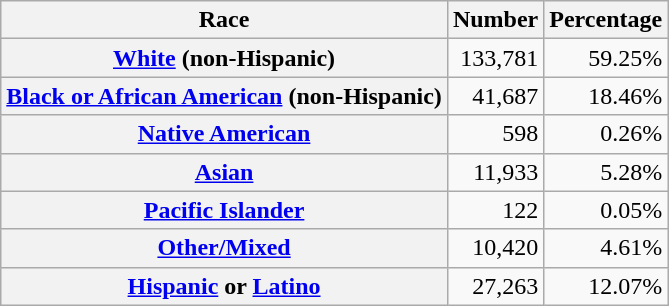<table class="wikitable" style="text-align:right">
<tr>
<th scope="col">Race</th>
<th scope="col">Number</th>
<th scope="col">Percentage</th>
</tr>
<tr>
<th scope="row"><a href='#'>White</a> (non-Hispanic)</th>
<td>133,781</td>
<td>59.25%</td>
</tr>
<tr>
<th scope="row"><a href='#'>Black or African American</a> (non-Hispanic)</th>
<td>41,687</td>
<td>18.46%</td>
</tr>
<tr>
<th scope="row"><a href='#'>Native American</a></th>
<td>598</td>
<td>0.26%</td>
</tr>
<tr>
<th scope="row"><a href='#'>Asian</a></th>
<td>11,933</td>
<td>5.28%</td>
</tr>
<tr>
<th scope="row"><a href='#'>Pacific Islander</a></th>
<td>122</td>
<td>0.05%</td>
</tr>
<tr>
<th scope="row"><a href='#'>Other/Mixed</a></th>
<td>10,420</td>
<td>4.61%</td>
</tr>
<tr>
<th scope="row"><a href='#'>Hispanic</a> or <a href='#'>Latino</a></th>
<td>27,263</td>
<td>12.07%</td>
</tr>
</table>
